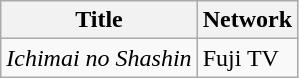<table class="wikitable">
<tr>
<th>Title</th>
<th>Network</th>
</tr>
<tr>
<td><em>Ichimai no Shashin</em></td>
<td>Fuji TV</td>
</tr>
</table>
